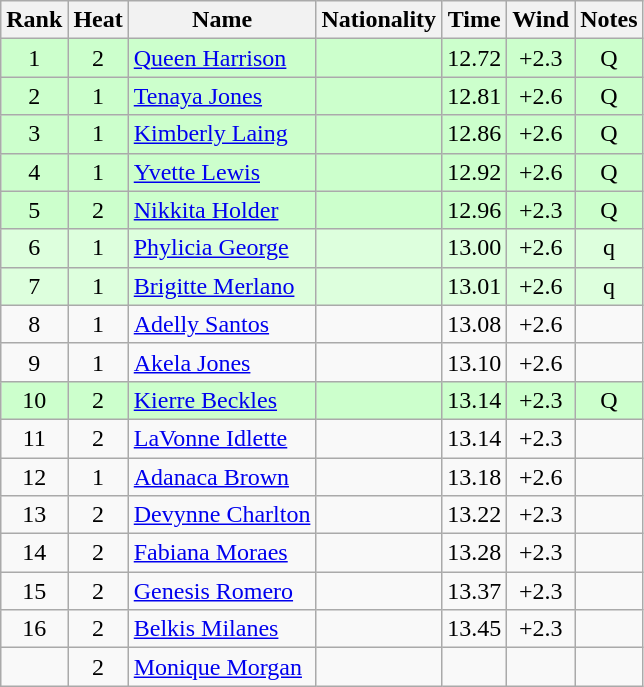<table class="wikitable sortable" style="text-align:center">
<tr>
<th>Rank</th>
<th>Heat</th>
<th>Name</th>
<th>Nationality</th>
<th>Time</th>
<th>Wind</th>
<th>Notes</th>
</tr>
<tr bgcolor=ccffcc>
<td>1</td>
<td>2</td>
<td align=left><a href='#'>Queen Harrison</a></td>
<td align=left></td>
<td>12.72</td>
<td>+2.3</td>
<td>Q</td>
</tr>
<tr bgcolor=ccffcc>
<td>2</td>
<td>1</td>
<td align=left><a href='#'>Tenaya Jones</a></td>
<td align=left></td>
<td>12.81</td>
<td>+2.6</td>
<td>Q</td>
</tr>
<tr bgcolor=ccffcc>
<td>3</td>
<td>1</td>
<td align=left><a href='#'>Kimberly Laing</a></td>
<td align=left></td>
<td>12.86</td>
<td>+2.6</td>
<td>Q</td>
</tr>
<tr bgcolor=ccffcc>
<td>4</td>
<td>1</td>
<td align=left><a href='#'>Yvette Lewis</a></td>
<td align=left></td>
<td>12.92</td>
<td>+2.6</td>
<td>Q</td>
</tr>
<tr bgcolor=ccffcc>
<td>5</td>
<td>2</td>
<td align=left><a href='#'>Nikkita Holder</a></td>
<td align=left></td>
<td>12.96</td>
<td>+2.3</td>
<td>Q</td>
</tr>
<tr bgcolor=ddffdd>
<td>6</td>
<td>1</td>
<td align=left><a href='#'>Phylicia George</a></td>
<td align=left></td>
<td>13.00</td>
<td>+2.6</td>
<td>q</td>
</tr>
<tr bgcolor=ddffdd>
<td>7</td>
<td>1</td>
<td align=left><a href='#'>Brigitte Merlano</a></td>
<td align=left></td>
<td>13.01</td>
<td>+2.6</td>
<td>q</td>
</tr>
<tr>
<td>8</td>
<td>1</td>
<td align=left><a href='#'>Adelly Santos</a></td>
<td align=left></td>
<td>13.08</td>
<td>+2.6</td>
<td></td>
</tr>
<tr>
<td>9</td>
<td>1</td>
<td align=left><a href='#'>Akela Jones</a></td>
<td align=left></td>
<td>13.10</td>
<td>+2.6</td>
<td></td>
</tr>
<tr bgcolor=ccffcc>
<td>10</td>
<td>2</td>
<td align=left><a href='#'>Kierre Beckles</a></td>
<td align=left></td>
<td>13.14</td>
<td>+2.3</td>
<td>Q</td>
</tr>
<tr>
<td>11</td>
<td>2</td>
<td align=left><a href='#'>LaVonne Idlette</a></td>
<td align=left></td>
<td>13.14</td>
<td>+2.3</td>
<td></td>
</tr>
<tr>
<td>12</td>
<td>1</td>
<td align=left><a href='#'>Adanaca Brown</a></td>
<td align=left></td>
<td>13.18</td>
<td>+2.6</td>
<td></td>
</tr>
<tr>
<td>13</td>
<td>2</td>
<td align=left><a href='#'>Devynne Charlton</a></td>
<td align=left></td>
<td>13.22</td>
<td>+2.3</td>
<td></td>
</tr>
<tr>
<td>14</td>
<td>2</td>
<td align=left><a href='#'>Fabiana Moraes</a></td>
<td align=left></td>
<td>13.28</td>
<td>+2.3</td>
<td></td>
</tr>
<tr>
<td>15</td>
<td>2</td>
<td align=left><a href='#'>Genesis Romero</a></td>
<td align=left></td>
<td>13.37</td>
<td>+2.3</td>
<td></td>
</tr>
<tr>
<td>16</td>
<td>2</td>
<td align=left><a href='#'>Belkis Milanes</a></td>
<td align=left></td>
<td>13.45</td>
<td>+2.3</td>
<td></td>
</tr>
<tr>
<td></td>
<td>2</td>
<td align=left><a href='#'>Monique Morgan</a></td>
<td align=left></td>
<td></td>
<td></td>
<td></td>
</tr>
</table>
